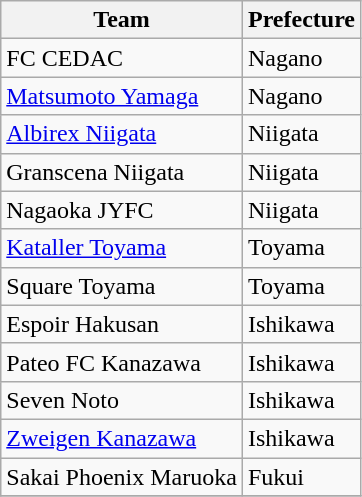<table class="wikitable sortable">
<tr>
<th>Team</th>
<th>Prefecture</th>
</tr>
<tr>
<td>FC CEDAC</td>
<td>Nagano</td>
</tr>
<tr>
<td><a href='#'>Matsumoto Yamaga</a></td>
<td>Nagano</td>
</tr>
<tr>
<td><a href='#'>Albirex Niigata</a></td>
<td>Niigata</td>
</tr>
<tr>
<td>Granscena Niigata</td>
<td>Niigata</td>
</tr>
<tr>
<td>Nagaoka JYFC</td>
<td>Niigata</td>
</tr>
<tr>
<td><a href='#'>Kataller Toyama</a></td>
<td>Toyama</td>
</tr>
<tr>
<td>Square Toyama</td>
<td>Toyama</td>
</tr>
<tr>
<td>Espoir Hakusan</td>
<td>Ishikawa</td>
</tr>
<tr>
<td>Pateo FC Kanazawa</td>
<td>Ishikawa</td>
</tr>
<tr>
<td>Seven Noto</td>
<td>Ishikawa</td>
</tr>
<tr>
<td><a href='#'>Zweigen Kanazawa</a></td>
<td>Ishikawa</td>
</tr>
<tr>
<td>Sakai Phoenix Maruoka</td>
<td>Fukui</td>
</tr>
<tr>
</tr>
</table>
